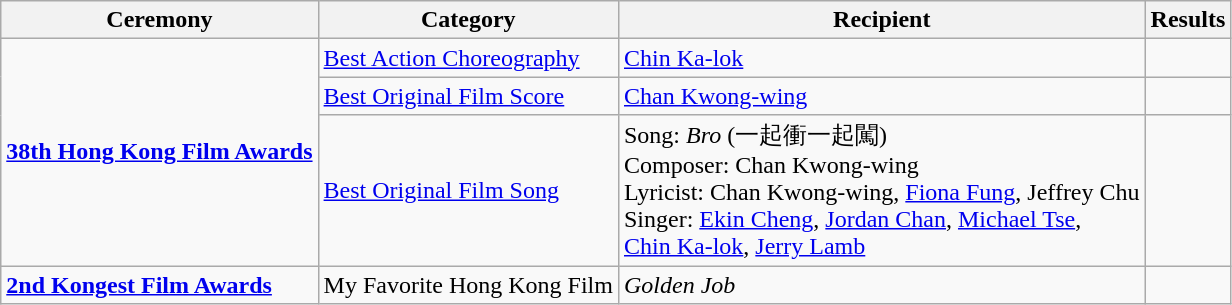<table class="wikitable">
<tr>
<th>Ceremony</th>
<th>Category</th>
<th>Recipient</th>
<th>Results</th>
</tr>
<tr>
<td rowspan=3><strong><a href='#'>38th Hong Kong Film Awards</a></strong></td>
<td><a href='#'>Best Action Choreography</a></td>
<td><a href='#'>Chin Ka-lok</a></td>
<td></td>
</tr>
<tr>
<td><a href='#'>Best Original Film Score</a></td>
<td><a href='#'>Chan Kwong-wing</a></td>
<td></td>
</tr>
<tr>
<td><a href='#'>Best Original Film Song</a></td>
<td>Song: <em>Bro</em> (一起衝一起闖)<br>Composer: Chan Kwong-wing
<br>Lyricist: Chan Kwong-wing, <a href='#'>Fiona Fung</a>, Jeffrey Chu
<br>Singer: <a href='#'>Ekin Cheng</a>, <a href='#'>Jordan Chan</a>, <a href='#'>Michael Tse</a>,<br><a href='#'>Chin Ka-lok</a>, <a href='#'>Jerry Lamb</a></td>
<td></td>
</tr>
<tr>
<td><strong><a href='#'>2nd Kongest Film Awards</a></strong></td>
<td>My Favorite Hong Kong Film</td>
<td><em>Golden Job</em></td>
<td></td>
</tr>
</table>
